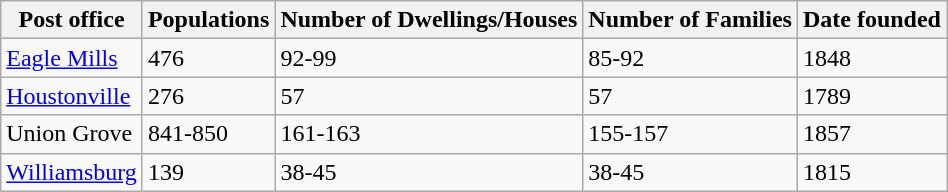<table class="wikitable sortable">
<tr>
<th>Post office</th>
<th>Populations</th>
<th>Number of Dwellings/Houses</th>
<th>Number of Families</th>
<th>Date founded</th>
</tr>
<tr>
<td><a href='#'>Eagle Mills</a></td>
<td>476</td>
<td>92-99</td>
<td>85-92</td>
<td>1848</td>
</tr>
<tr>
<td><a href='#'>Houstonville</a></td>
<td>276</td>
<td>57</td>
<td>57</td>
<td>1789</td>
</tr>
<tr>
<td>Union Grove</td>
<td>841-850</td>
<td>161-163</td>
<td>155-157</td>
<td>1857</td>
</tr>
<tr>
<td><a href='#'>Williamsburg</a></td>
<td>139</td>
<td>38-45</td>
<td>38-45</td>
<td>1815</td>
</tr>
</table>
